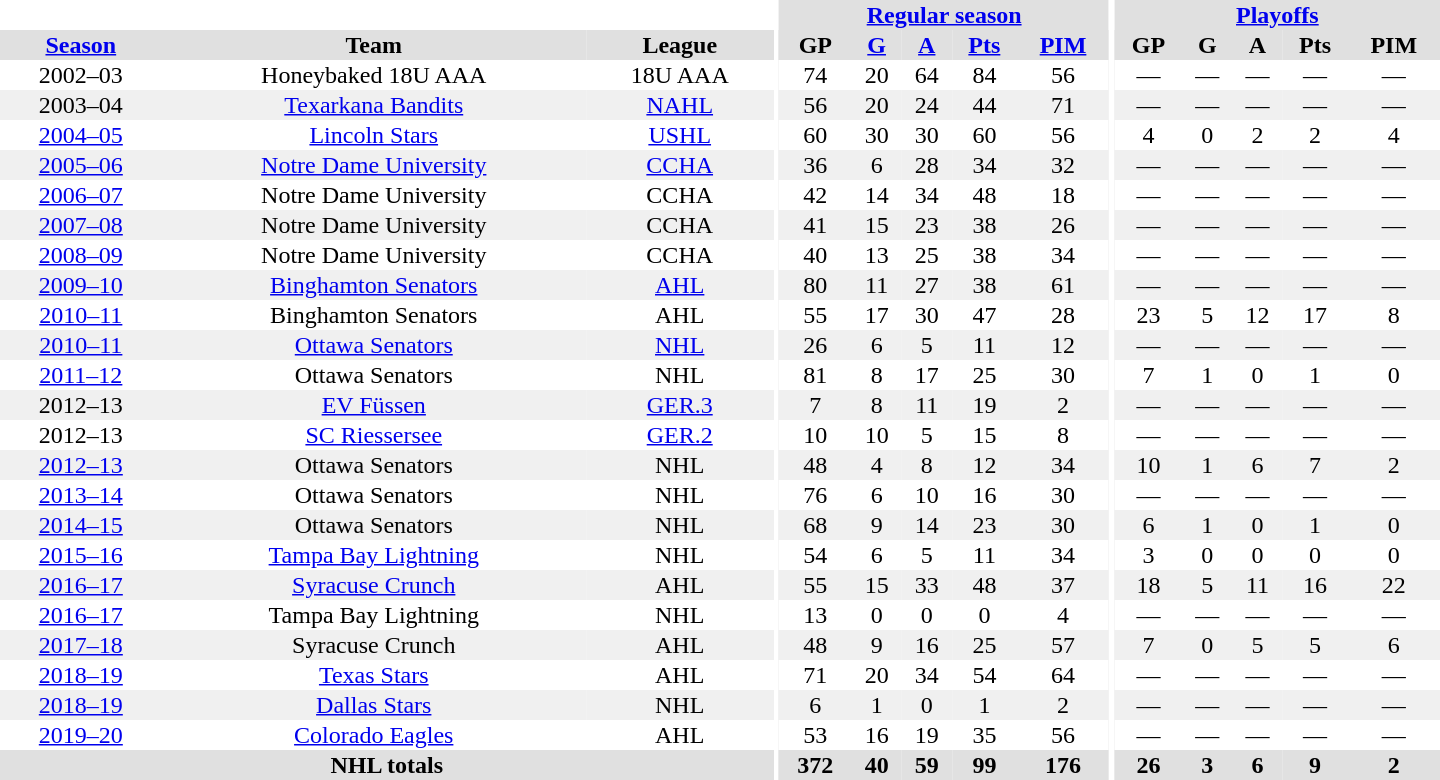<table border="0" cellpadding="1" cellspacing="0" style="text-align:center; width:60em">
<tr bgcolor="#e0e0e0">
<th colspan="3" bgcolor="#ffffff"></th>
<th rowspan="100" bgcolor="#ffffff"></th>
<th colspan="5"><a href='#'>Regular season</a></th>
<th rowspan="100" bgcolor="#ffffff"></th>
<th colspan="5"><a href='#'>Playoffs</a></th>
</tr>
<tr bgcolor="#e0e0e0">
<th><a href='#'>Season</a></th>
<th>Team</th>
<th>League</th>
<th>GP</th>
<th><a href='#'>G</a></th>
<th><a href='#'>A</a></th>
<th><a href='#'>Pts</a></th>
<th><a href='#'>PIM</a></th>
<th>GP</th>
<th>G</th>
<th>A</th>
<th>Pts</th>
<th>PIM</th>
</tr>
<tr>
<td>2002–03</td>
<td>Honeybaked 18U AAA</td>
<td>18U AAA</td>
<td>74</td>
<td>20</td>
<td>64</td>
<td>84</td>
<td>56</td>
<td>—</td>
<td>—</td>
<td>—</td>
<td>—</td>
<td>—</td>
</tr>
<tr bgcolor="#f0f0f0">
<td>2003–04</td>
<td><a href='#'>Texarkana Bandits</a></td>
<td><a href='#'>NAHL</a></td>
<td>56</td>
<td>20</td>
<td>24</td>
<td>44</td>
<td>71</td>
<td>—</td>
<td>—</td>
<td>—</td>
<td>—</td>
<td>—</td>
</tr>
<tr>
<td><a href='#'>2004–05</a></td>
<td><a href='#'>Lincoln Stars</a></td>
<td><a href='#'>USHL</a></td>
<td>60</td>
<td>30</td>
<td>30</td>
<td>60</td>
<td>56</td>
<td>4</td>
<td>0</td>
<td>2</td>
<td>2</td>
<td>4</td>
</tr>
<tr bgcolor="#f0f0f0">
<td><a href='#'>2005–06</a></td>
<td><a href='#'>Notre Dame University</a></td>
<td><a href='#'>CCHA</a></td>
<td>36</td>
<td>6</td>
<td>28</td>
<td>34</td>
<td>32</td>
<td>—</td>
<td>—</td>
<td>—</td>
<td>—</td>
<td>—</td>
</tr>
<tr>
<td><a href='#'>2006–07</a></td>
<td>Notre Dame University</td>
<td>CCHA</td>
<td>42</td>
<td>14</td>
<td>34</td>
<td>48</td>
<td>18</td>
<td>—</td>
<td>—</td>
<td>—</td>
<td>—</td>
<td>—</td>
</tr>
<tr bgcolor="#f0f0f0">
<td><a href='#'>2007–08</a></td>
<td>Notre Dame University</td>
<td>CCHA</td>
<td>41</td>
<td>15</td>
<td>23</td>
<td>38</td>
<td>26</td>
<td>—</td>
<td>—</td>
<td>—</td>
<td>—</td>
<td>—</td>
</tr>
<tr>
<td><a href='#'>2008–09</a></td>
<td>Notre Dame University</td>
<td>CCHA</td>
<td>40</td>
<td>13</td>
<td>25</td>
<td>38</td>
<td>34</td>
<td>—</td>
<td>—</td>
<td>—</td>
<td>—</td>
<td>—</td>
</tr>
<tr bgcolor="#f0f0f0">
<td><a href='#'>2009–10</a></td>
<td><a href='#'>Binghamton Senators</a></td>
<td><a href='#'>AHL</a></td>
<td>80</td>
<td>11</td>
<td>27</td>
<td>38</td>
<td>61</td>
<td>—</td>
<td>—</td>
<td>—</td>
<td>—</td>
<td>—</td>
</tr>
<tr>
<td><a href='#'>2010–11</a></td>
<td>Binghamton Senators</td>
<td>AHL</td>
<td>55</td>
<td>17</td>
<td>30</td>
<td>47</td>
<td>28</td>
<td>23</td>
<td>5</td>
<td>12</td>
<td>17</td>
<td>8</td>
</tr>
<tr bgcolor="#f0f0f0">
<td><a href='#'>2010–11</a></td>
<td><a href='#'>Ottawa Senators</a></td>
<td><a href='#'>NHL</a></td>
<td>26</td>
<td>6</td>
<td>5</td>
<td>11</td>
<td>12</td>
<td>—</td>
<td>—</td>
<td>—</td>
<td>—</td>
<td>—</td>
</tr>
<tr>
<td><a href='#'>2011–12</a></td>
<td>Ottawa Senators</td>
<td>NHL</td>
<td>81</td>
<td>8</td>
<td>17</td>
<td>25</td>
<td>30</td>
<td>7</td>
<td>1</td>
<td>0</td>
<td>1</td>
<td>0</td>
</tr>
<tr bgcolor="#f0f0f0">
<td>2012–13</td>
<td><a href='#'>EV Füssen</a></td>
<td><a href='#'>GER.3</a></td>
<td>7</td>
<td>8</td>
<td>11</td>
<td>19</td>
<td>2</td>
<td>—</td>
<td>—</td>
<td>—</td>
<td>—</td>
<td>—</td>
</tr>
<tr>
<td>2012–13</td>
<td><a href='#'>SC Riessersee</a></td>
<td><a href='#'>GER.2</a></td>
<td>10</td>
<td>10</td>
<td>5</td>
<td>15</td>
<td>8</td>
<td>—</td>
<td>—</td>
<td>—</td>
<td>—</td>
<td>—</td>
</tr>
<tr bgcolor="#f0f0f0">
<td><a href='#'>2012–13</a></td>
<td>Ottawa Senators</td>
<td>NHL</td>
<td>48</td>
<td>4</td>
<td>8</td>
<td>12</td>
<td>34</td>
<td>10</td>
<td>1</td>
<td>6</td>
<td>7</td>
<td>2</td>
</tr>
<tr>
<td><a href='#'>2013–14</a></td>
<td>Ottawa Senators</td>
<td>NHL</td>
<td>76</td>
<td>6</td>
<td>10</td>
<td>16</td>
<td>30</td>
<td>—</td>
<td>—</td>
<td>—</td>
<td>—</td>
<td>—</td>
</tr>
<tr bgcolor="#f0f0f0">
<td><a href='#'>2014–15</a></td>
<td>Ottawa Senators</td>
<td>NHL</td>
<td>68</td>
<td>9</td>
<td>14</td>
<td>23</td>
<td>30</td>
<td>6</td>
<td>1</td>
<td>0</td>
<td>1</td>
<td>0</td>
</tr>
<tr>
<td><a href='#'>2015–16</a></td>
<td><a href='#'>Tampa Bay Lightning</a></td>
<td>NHL</td>
<td>54</td>
<td>6</td>
<td>5</td>
<td>11</td>
<td>34</td>
<td>3</td>
<td>0</td>
<td>0</td>
<td>0</td>
<td>0</td>
</tr>
<tr bgcolor="#f0f0f0">
<td><a href='#'>2016–17</a></td>
<td><a href='#'>Syracuse Crunch</a></td>
<td>AHL</td>
<td>55</td>
<td>15</td>
<td>33</td>
<td>48</td>
<td>37</td>
<td>18</td>
<td>5</td>
<td>11</td>
<td>16</td>
<td>22</td>
</tr>
<tr>
<td><a href='#'>2016–17</a></td>
<td>Tampa Bay Lightning</td>
<td>NHL</td>
<td>13</td>
<td>0</td>
<td>0</td>
<td>0</td>
<td>4</td>
<td>—</td>
<td>—</td>
<td>—</td>
<td>—</td>
<td>—</td>
</tr>
<tr bgcolor="#f0f0f0">
<td><a href='#'>2017–18</a></td>
<td>Syracuse Crunch</td>
<td>AHL</td>
<td>48</td>
<td>9</td>
<td>16</td>
<td>25</td>
<td>57</td>
<td>7</td>
<td>0</td>
<td>5</td>
<td>5</td>
<td>6</td>
</tr>
<tr>
<td><a href='#'>2018–19</a></td>
<td><a href='#'>Texas Stars</a></td>
<td>AHL</td>
<td>71</td>
<td>20</td>
<td>34</td>
<td>54</td>
<td>64</td>
<td>—</td>
<td>—</td>
<td>—</td>
<td>—</td>
<td>—</td>
</tr>
<tr bgcolor="#f0f0f0">
<td><a href='#'>2018–19</a></td>
<td><a href='#'>Dallas Stars</a></td>
<td>NHL</td>
<td>6</td>
<td>1</td>
<td>0</td>
<td>1</td>
<td>2</td>
<td>—</td>
<td>—</td>
<td>—</td>
<td>—</td>
<td>—</td>
</tr>
<tr>
<td><a href='#'>2019–20</a></td>
<td><a href='#'>Colorado Eagles</a></td>
<td>AHL</td>
<td>53</td>
<td>16</td>
<td>19</td>
<td>35</td>
<td>56</td>
<td>—</td>
<td>—</td>
<td>—</td>
<td>—</td>
<td>—</td>
</tr>
<tr bgcolor="#e0e0e0">
<th colspan="3">NHL totals</th>
<th>372</th>
<th>40</th>
<th>59</th>
<th>99</th>
<th>176</th>
<th>26</th>
<th>3</th>
<th>6</th>
<th>9</th>
<th>2</th>
</tr>
</table>
